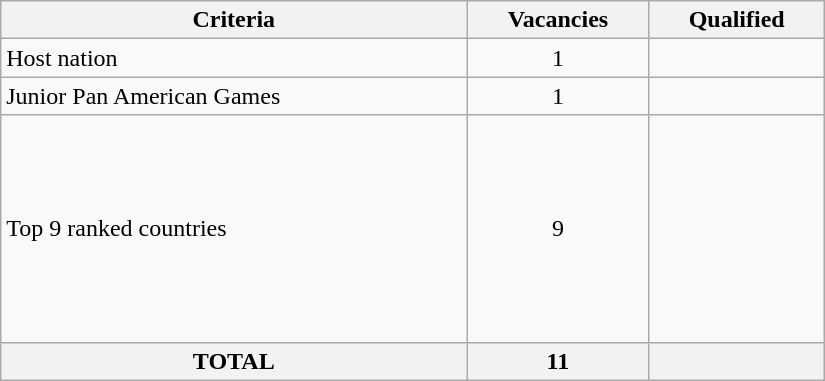<table class = "wikitable" width=550>
<tr>
<th>Criteria</th>
<th>Vacancies</th>
<th>Qualified</th>
</tr>
<tr>
<td>Host nation</td>
<td align="center">1</td>
<td></td>
</tr>
<tr>
<td>Junior Pan American Games</td>
<td align="center">1</td>
<td></td>
</tr>
<tr>
<td>Top 9 ranked countries</td>
<td align="center">9</td>
<td><br><br><br><br><br><br><br><br></td>
</tr>
<tr>
<th>TOTAL</th>
<th>11</th>
<th></th>
</tr>
</table>
